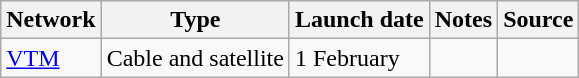<table class="wikitable sortable">
<tr>
<th>Network</th>
<th>Type</th>
<th>Launch date</th>
<th>Notes</th>
<th>Source</th>
</tr>
<tr>
<td><a href='#'>VTM</a></td>
<td>Cable and satellite</td>
<td>1 February</td>
<td></td>
<td></td>
</tr>
</table>
